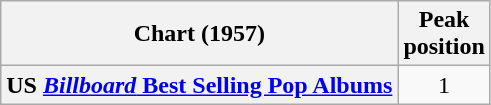<table class="wikitable plainrowheaders" style="text-align:center">
<tr>
<th scope="col">Chart (1957)</th>
<th scope="col">Peak<br>position</th>
</tr>
<tr>
<th scope="row" align="left">US <a href='#'><em>Billboard</em> Best Selling Pop Albums</a></th>
<td>1</td>
</tr>
</table>
